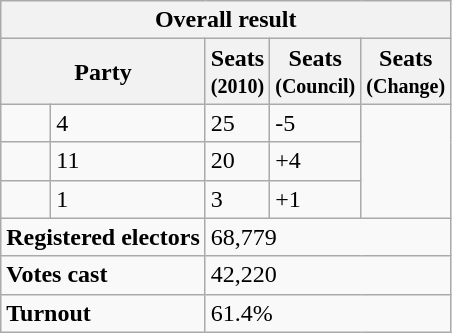<table class="wikitable" border="1">
<tr>
<th colspan="5">Overall result</th>
</tr>
<tr>
<th colspan="2">Party</th>
<th>Seats<br><small>(2010)</small></th>
<th>Seats<br><small>(Council)</small></th>
<th>Seats<br><small>(Change)</small></th>
</tr>
<tr>
<td></td>
<td>4</td>
<td>25</td>
<td>-5</td>
</tr>
<tr>
<td></td>
<td>11</td>
<td>20</td>
<td>+4</td>
</tr>
<tr>
<td></td>
<td>1</td>
<td>3</td>
<td>+1</td>
</tr>
<tr>
<td colspan="2"><strong>Registered electors</strong></td>
<td colspan="3">68,779</td>
</tr>
<tr>
<td colspan="2"><strong>Votes cast</strong></td>
<td colspan="3">42,220</td>
</tr>
<tr>
<td colspan="2"><strong>Turnout</strong></td>
<td colspan="3">61.4%</td>
</tr>
</table>
